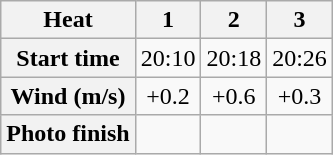<table class="wikitable" style="text-align:center">
<tr>
<th>Heat</th>
<th>1</th>
<th>2</th>
<th>3</th>
</tr>
<tr>
<th>Start time</th>
<td>20:10</td>
<td>20:18</td>
<td>20:26</td>
</tr>
<tr>
<th>Wind (m/s)</th>
<td>+0.2</td>
<td>+0.6</td>
<td>+0.3</td>
</tr>
<tr>
<th>Photo finish</th>
<td></td>
<td></td>
<td></td>
</tr>
</table>
